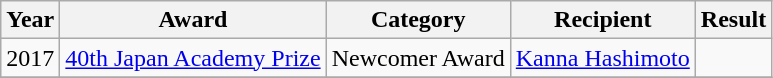<table class="wikitable sortable">
<tr>
<th>Year</th>
<th>Award</th>
<th>Category</th>
<th>Recipient</th>
<th>Result</th>
</tr>
<tr>
<td>2017</td>
<td><a href='#'>40th Japan Academy Prize</a></td>
<td>Newcomer Award</td>
<td><a href='#'>Kanna Hashimoto</a></td>
<td></td>
</tr>
<tr>
</tr>
</table>
